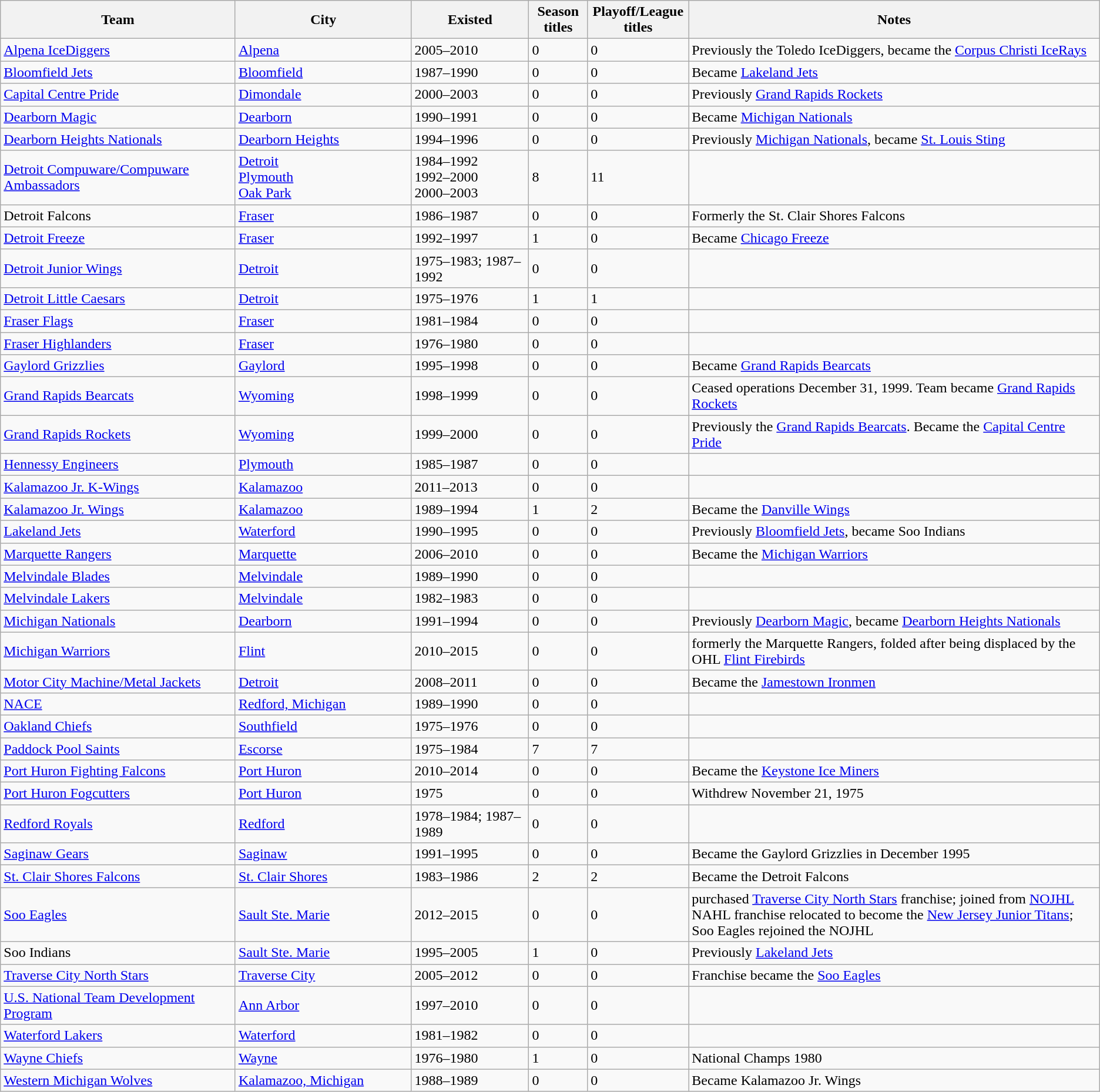<table class="wikitable">
<tr>
<th bgcolor="#DDDDFF" width="20%">Team</th>
<th bgcolor="#DDDDFF" width="15%">City</th>
<th bgcolor="#DDDDFF" width="10%">Existed</th>
<th bgcolor="#DDDDFF" width="5%">Season titles</th>
<th bgcolor="#DDDDFF" width="5%">Playoff/League titles</th>
<th bgcolor="#DDDDFF" width="35%">Notes</th>
</tr>
<tr>
<td><a href='#'>Alpena IceDiggers</a></td>
<td><a href='#'>Alpena</a></td>
<td>2005–2010</td>
<td>0</td>
<td>0</td>
<td>Previously the Toledo IceDiggers, became the <a href='#'>Corpus Christi IceRays</a></td>
</tr>
<tr>
<td><a href='#'>Bloomfield Jets</a></td>
<td><a href='#'>Bloomfield</a></td>
<td>1987–1990</td>
<td>0</td>
<td>0</td>
<td>Became <a href='#'>Lakeland Jets</a></td>
</tr>
<tr>
<td><a href='#'>Capital Centre Pride</a></td>
<td><a href='#'>Dimondale</a></td>
<td>2000–2003</td>
<td>0</td>
<td>0</td>
<td>Previously <a href='#'>Grand Rapids Rockets</a></td>
</tr>
<tr>
<td><a href='#'>Dearborn Magic</a></td>
<td><a href='#'>Dearborn</a></td>
<td>1990–1991</td>
<td>0</td>
<td>0</td>
<td>Became <a href='#'>Michigan Nationals</a></td>
</tr>
<tr>
<td><a href='#'>Dearborn Heights Nationals</a></td>
<td><a href='#'>Dearborn Heights</a></td>
<td>1994–1996</td>
<td>0</td>
<td>0</td>
<td>Previously <a href='#'>Michigan Nationals</a>, became <a href='#'>St. Louis Sting</a></td>
</tr>
<tr>
<td><a href='#'>Detroit Compuware/Compuware Ambassadors</a></td>
<td><a href='#'>Detroit</a><br><a href='#'>Plymouth</a><br><a href='#'>Oak Park</a></td>
<td>1984–1992<br>1992–2000<br>2000–2003</td>
<td>8</td>
<td>11</td>
<td></td>
</tr>
<tr>
<td>Detroit Falcons</td>
<td><a href='#'>Fraser</a></td>
<td>1986–1987</td>
<td>0</td>
<td>0</td>
<td>Formerly the St. Clair Shores Falcons</td>
</tr>
<tr>
<td><a href='#'>Detroit Freeze</a></td>
<td><a href='#'>Fraser</a></td>
<td>1992–1997</td>
<td>1</td>
<td>0</td>
<td>Became <a href='#'>Chicago Freeze</a></td>
</tr>
<tr>
<td><a href='#'>Detroit Junior Wings</a></td>
<td><a href='#'>Detroit</a></td>
<td>1975–1983; 1987–1992</td>
<td>0</td>
<td>0</td>
<td></td>
</tr>
<tr>
<td><a href='#'>Detroit Little Caesars</a></td>
<td><a href='#'>Detroit</a></td>
<td>1975–1976</td>
<td>1</td>
<td>1</td>
<td></td>
</tr>
<tr>
<td><a href='#'>Fraser Flags</a></td>
<td><a href='#'>Fraser</a></td>
<td>1981–1984</td>
<td>0</td>
<td>0</td>
<td></td>
</tr>
<tr>
<td><a href='#'>Fraser Highlanders</a></td>
<td><a href='#'>Fraser</a></td>
<td>1976–1980</td>
<td>0</td>
<td>0</td>
<td></td>
</tr>
<tr>
<td><a href='#'>Gaylord Grizzlies</a></td>
<td><a href='#'>Gaylord</a></td>
<td>1995–1998</td>
<td>0</td>
<td>0</td>
<td>Became <a href='#'>Grand Rapids Bearcats</a></td>
</tr>
<tr>
<td><a href='#'>Grand Rapids Bearcats</a></td>
<td><a href='#'>Wyoming</a></td>
<td>1998–1999</td>
<td>0</td>
<td>0</td>
<td>Ceased operations December 31, 1999. Team became <a href='#'>Grand Rapids Rockets</a></td>
</tr>
<tr>
<td><a href='#'>Grand Rapids Rockets</a></td>
<td><a href='#'>Wyoming</a></td>
<td>1999–2000</td>
<td>0</td>
<td>0</td>
<td>Previously the <a href='#'>Grand Rapids Bearcats</a>. Became the <a href='#'>Capital Centre Pride</a></td>
</tr>
<tr>
<td><a href='#'>Hennessy Engineers</a></td>
<td><a href='#'>Plymouth</a></td>
<td>1985–1987</td>
<td>0</td>
<td>0</td>
<td></td>
</tr>
<tr>
<td><a href='#'>Kalamazoo Jr. K-Wings</a></td>
<td><a href='#'>Kalamazoo</a></td>
<td>2011–2013</td>
<td>0</td>
<td>0</td>
<td></td>
</tr>
<tr>
<td><a href='#'>Kalamazoo Jr. Wings</a></td>
<td><a href='#'>Kalamazoo</a></td>
<td>1989–1994</td>
<td>1</td>
<td>2</td>
<td>Became the <a href='#'>Danville Wings</a></td>
</tr>
<tr>
<td><a href='#'>Lakeland Jets</a></td>
<td><a href='#'>Waterford</a></td>
<td>1990–1995</td>
<td>0</td>
<td>0</td>
<td>Previously <a href='#'>Bloomfield Jets</a>, became Soo Indians</td>
</tr>
<tr>
<td><a href='#'>Marquette Rangers</a></td>
<td><a href='#'>Marquette</a></td>
<td>2006–2010</td>
<td>0</td>
<td>0</td>
<td>Became the <a href='#'>Michigan Warriors</a></td>
</tr>
<tr>
<td><a href='#'>Melvindale Blades</a></td>
<td><a href='#'>Melvindale</a></td>
<td>1989–1990</td>
<td>0</td>
<td>0</td>
<td></td>
</tr>
<tr>
<td><a href='#'>Melvindale Lakers</a></td>
<td><a href='#'>Melvindale</a></td>
<td>1982–1983</td>
<td>0</td>
<td>0</td>
<td></td>
</tr>
<tr>
<td><a href='#'>Michigan Nationals</a></td>
<td><a href='#'>Dearborn</a></td>
<td>1991–1994</td>
<td>0</td>
<td>0</td>
<td>Previously <a href='#'>Dearborn Magic</a>, became <a href='#'>Dearborn Heights Nationals</a></td>
</tr>
<tr>
<td><a href='#'>Michigan Warriors</a></td>
<td><a href='#'>Flint</a></td>
<td>2010–2015</td>
<td>0</td>
<td>0</td>
<td>formerly the Marquette Rangers, folded after being displaced by the OHL <a href='#'>Flint Firebirds</a></td>
</tr>
<tr>
<td><a href='#'>Motor City Machine/Metal Jackets</a></td>
<td><a href='#'>Detroit</a></td>
<td>2008–2011</td>
<td>0</td>
<td>0</td>
<td>Became the <a href='#'>Jamestown Ironmen</a></td>
</tr>
<tr>
<td><a href='#'>NACE</a></td>
<td><a href='#'>Redford, Michigan</a></td>
<td>1989–1990</td>
<td>0</td>
<td>0</td>
<td></td>
</tr>
<tr>
<td><a href='#'>Oakland Chiefs</a></td>
<td><a href='#'>Southfield</a></td>
<td>1975–1976</td>
<td>0</td>
<td>0</td>
<td></td>
</tr>
<tr>
<td><a href='#'>Paddock Pool Saints</a></td>
<td><a href='#'>Escorse</a></td>
<td>1975–1984</td>
<td>7</td>
<td>7</td>
<td></td>
</tr>
<tr>
<td><a href='#'>Port Huron Fighting Falcons</a></td>
<td><a href='#'>Port Huron</a></td>
<td>2010–2014</td>
<td>0</td>
<td>0</td>
<td>Became the <a href='#'>Keystone Ice Miners</a></td>
</tr>
<tr>
<td><a href='#'>Port Huron Fogcutters</a></td>
<td><a href='#'>Port Huron</a></td>
<td>1975</td>
<td>0</td>
<td>0</td>
<td>Withdrew November 21, 1975</td>
</tr>
<tr>
<td><a href='#'>Redford Royals</a></td>
<td><a href='#'>Redford</a></td>
<td>1978–1984; 1987–1989</td>
<td>0</td>
<td>0</td>
<td></td>
</tr>
<tr>
<td><a href='#'>Saginaw Gears</a></td>
<td><a href='#'>Saginaw</a></td>
<td>1991–1995</td>
<td>0</td>
<td>0</td>
<td>Became the Gaylord Grizzlies in December 1995</td>
</tr>
<tr>
<td><a href='#'>St. Clair Shores Falcons</a></td>
<td><a href='#'>St. Clair Shores</a></td>
<td>1983–1986</td>
<td>2</td>
<td>2</td>
<td>Became the Detroit Falcons</td>
</tr>
<tr>
<td><a href='#'>Soo Eagles</a></td>
<td><a href='#'>Sault Ste. Marie</a></td>
<td>2012–2015</td>
<td>0</td>
<td>0</td>
<td>purchased <a href='#'>Traverse City North Stars</a> franchise; joined from <a href='#'>NOJHL</a><br>NAHL franchise relocated to become the <a href='#'>New Jersey Junior Titans</a>; Soo Eagles rejoined the NOJHL</td>
</tr>
<tr>
<td>Soo Indians</td>
<td><a href='#'>Sault Ste. Marie</a></td>
<td>1995–2005</td>
<td>1</td>
<td>0</td>
<td>Previously <a href='#'>Lakeland Jets</a></td>
</tr>
<tr>
<td><a href='#'>Traverse City North Stars</a></td>
<td><a href='#'>Traverse City</a></td>
<td>2005–2012</td>
<td>0</td>
<td>0</td>
<td>Franchise became the <a href='#'>Soo Eagles</a></td>
</tr>
<tr>
<td><a href='#'>U.S. National Team Development Program</a></td>
<td><a href='#'>Ann Arbor</a></td>
<td>1997–2010</td>
<td>0</td>
<td>0</td>
<td></td>
</tr>
<tr>
<td><a href='#'>Waterford Lakers</a></td>
<td><a href='#'>Waterford</a></td>
<td>1981–1982</td>
<td>0</td>
<td>0</td>
<td></td>
</tr>
<tr>
<td><a href='#'>Wayne Chiefs</a></td>
<td><a href='#'>Wayne</a></td>
<td>1976–1980</td>
<td>1</td>
<td>0</td>
<td>National Champs 1980</td>
</tr>
<tr>
<td><a href='#'>Western Michigan Wolves</a></td>
<td><a href='#'>Kalamazoo, Michigan</a></td>
<td>1988–1989</td>
<td>0</td>
<td>0</td>
<td>Became Kalamazoo Jr. Wings</td>
</tr>
</table>
